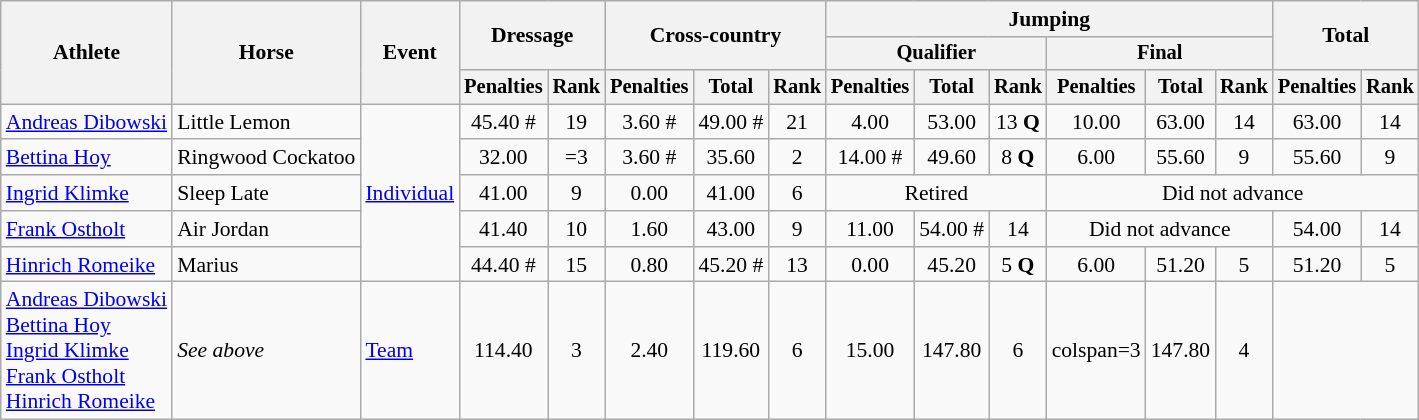<table class=wikitable style="font-size:90%">
<tr>
<th rowspan="3">Athlete</th>
<th rowspan="3">Horse</th>
<th rowspan="3">Event</th>
<th colspan="2" rowspan="2">Dressage</th>
<th colspan="3" rowspan="2">Cross-country</th>
<th colspan="6">Jumping</th>
<th colspan="2" rowspan="2">Total</th>
</tr>
<tr style="font-size:95%">
<th colspan="3">Qualifier</th>
<th colspan="3">Final</th>
</tr>
<tr style="font-size:95%">
<th>Penalties</th>
<th>Rank</th>
<th>Penalties</th>
<th>Total</th>
<th>Rank</th>
<th>Penalties</th>
<th>Total</th>
<th>Rank</th>
<th>Penalties</th>
<th>Total</th>
<th>Rank</th>
<th>Penalties</th>
<th>Rank</th>
</tr>
<tr align=center>
<td align=left><a href='#'>Andreas Dibowski</a></td>
<td align=left>Little Lemon</td>
<td align=left rowspan=5><a href='#'>Individual</a></td>
<td>45.40 #</td>
<td>19</td>
<td>3.60 #</td>
<td>49.00 #</td>
<td>21</td>
<td>4.00</td>
<td>53.00</td>
<td>13 <strong>Q</strong></td>
<td>10.00</td>
<td>63.00</td>
<td>14</td>
<td>63.00</td>
<td>14</td>
</tr>
<tr align=center>
<td align=left><a href='#'>Bettina Hoy</a></td>
<td align=left>Ringwood Cockatoo</td>
<td>32.00</td>
<td>=3</td>
<td>3.60 #</td>
<td>35.60</td>
<td>2</td>
<td>14.00 #</td>
<td>49.60</td>
<td>8 <strong>Q</strong></td>
<td>6.00</td>
<td>55.60</td>
<td>9</td>
<td>55.60</td>
<td>9</td>
</tr>
<tr align=center>
<td align=left><a href='#'>Ingrid Klimke</a></td>
<td align=left>Sleep Late</td>
<td>41.00</td>
<td>9</td>
<td>0.00</td>
<td>41.00</td>
<td>6</td>
<td colspan=3>Retired</td>
<td colspan=5>Did not advance</td>
</tr>
<tr align=center>
<td align=left><a href='#'>Frank Ostholt</a></td>
<td align=left>Air Jordan</td>
<td>41.40</td>
<td>10</td>
<td>1.60</td>
<td>43.00</td>
<td>9</td>
<td>11.00</td>
<td>54.00 #</td>
<td>14</td>
<td colspan=3>Did not advance</td>
<td>54.00</td>
<td>14</td>
</tr>
<tr align=center>
<td align=left><a href='#'>Hinrich Romeike</a></td>
<td align=left>Marius</td>
<td>44.40 #</td>
<td>15</td>
<td>0.80</td>
<td>45.20 #</td>
<td>13</td>
<td>0.00</td>
<td>45.20</td>
<td>5 <strong>Q</strong></td>
<td>6.00</td>
<td>51.20</td>
<td>5</td>
<td>51.20</td>
<td>5</td>
</tr>
<tr align=center>
<td align=left><a href='#'>Andreas Dibowski</a><br><a href='#'>Bettina Hoy</a><br><a href='#'>Ingrid Klimke</a><br><a href='#'>Frank Ostholt</a><br><a href='#'>Hinrich Romeike</a></td>
<td align=left><em>See above</em></td>
<td align=left><a href='#'>Team</a></td>
<td>114.40</td>
<td>3</td>
<td>2.40</td>
<td>119.60</td>
<td>6</td>
<td>15.00</td>
<td>147.80</td>
<td>6</td>
<td>colspan=3 </td>
<td>147.80</td>
<td>4</td>
</tr>
</table>
